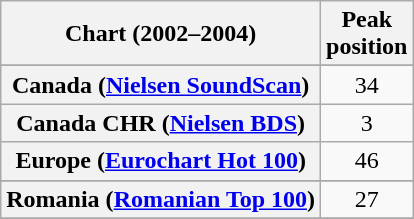<table class="wikitable sortable plainrowheaders" style="text-align:center">
<tr>
<th>Chart (2002–2004)</th>
<th>Peak<br>position</th>
</tr>
<tr>
</tr>
<tr>
</tr>
<tr>
</tr>
<tr>
<th scope="row">Canada (<a href='#'>Nielsen SoundScan</a>)</th>
<td>34</td>
</tr>
<tr>
<th scope="row">Canada CHR (<a href='#'>Nielsen BDS</a>)</th>
<td style="text-align:center">3</td>
</tr>
<tr>
<th scope="row">Europe (<a href='#'>Eurochart Hot 100</a>)</th>
<td>46</td>
</tr>
<tr>
</tr>
<tr>
</tr>
<tr>
</tr>
<tr>
</tr>
<tr>
</tr>
<tr>
</tr>
<tr>
<th scope="row">Romania (<a href='#'>Romanian Top 100</a>)</th>
<td>27</td>
</tr>
<tr>
</tr>
<tr>
</tr>
<tr>
</tr>
<tr>
</tr>
<tr>
</tr>
<tr>
</tr>
<tr>
</tr>
<tr>
</tr>
<tr>
</tr>
</table>
